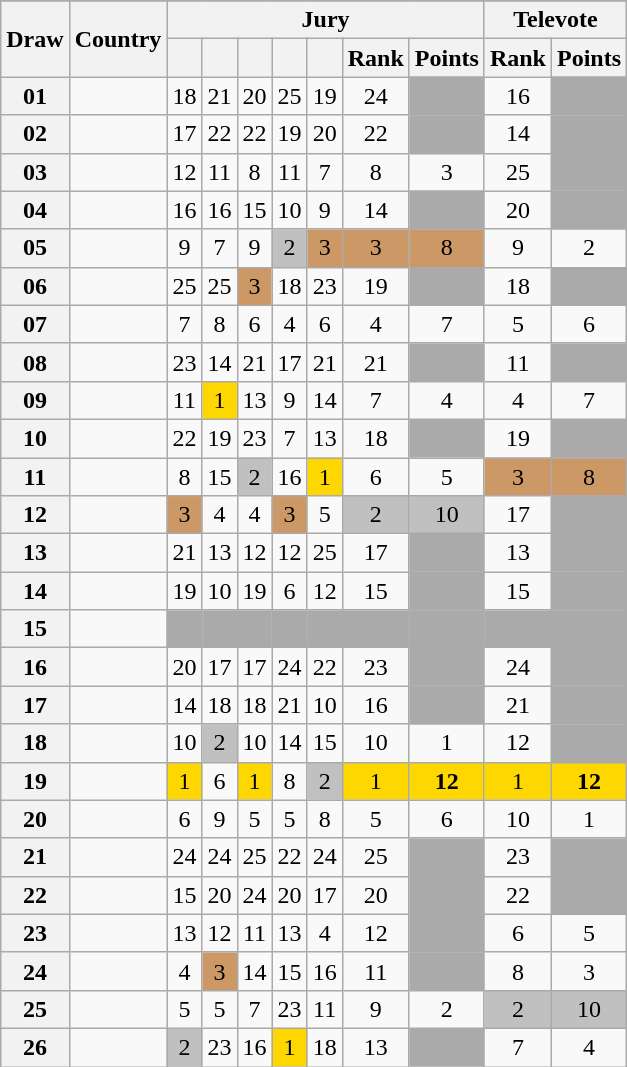<table class="sortable wikitable collapsible plainrowheaders" style="text-align:center;">
<tr>
</tr>
<tr>
<th scope="col" rowspan="2">Draw</th>
<th scope="col" rowspan="2">Country</th>
<th scope="col" colspan="7">Jury</th>
<th scope="col" colspan="2">Televote</th>
</tr>
<tr>
<th scope="col"><small></small></th>
<th scope="col"><small></small></th>
<th scope="col"><small></small></th>
<th scope="col"><small></small></th>
<th scope="col"><small></small></th>
<th scope="col">Rank</th>
<th scope="col">Points</th>
<th scope="col">Rank</th>
<th scope="col">Points</th>
</tr>
<tr>
<th scope="row" style="text-align:center;">01</th>
<td style="text-align:left;"></td>
<td>18</td>
<td>21</td>
<td>20</td>
<td>25</td>
<td>19</td>
<td>24</td>
<td style="background:#AAAAAA;"></td>
<td>16</td>
<td style="background:#AAAAAA;"></td>
</tr>
<tr>
<th scope="row" style="text-align:center;">02</th>
<td style="text-align:left;"></td>
<td>17</td>
<td>22</td>
<td>22</td>
<td>19</td>
<td>20</td>
<td>22</td>
<td style="background:#AAAAAA;"></td>
<td>14</td>
<td style="background:#AAAAAA;"></td>
</tr>
<tr>
<th scope="row" style="text-align:center;">03</th>
<td style="text-align:left;"></td>
<td>12</td>
<td>11</td>
<td>8</td>
<td>11</td>
<td>7</td>
<td>8</td>
<td>3</td>
<td>25</td>
<td style="background:#AAAAAA;"></td>
</tr>
<tr>
<th scope="row" style="text-align:center;">04</th>
<td style="text-align:left;"></td>
<td>16</td>
<td>16</td>
<td>15</td>
<td>10</td>
<td>9</td>
<td>14</td>
<td style="background:#AAAAAA;"></td>
<td>20</td>
<td style="background:#AAAAAA;"></td>
</tr>
<tr>
<th scope="row" style="text-align:center;">05</th>
<td style="text-align:left;"></td>
<td>9</td>
<td>7</td>
<td>9</td>
<td style="background:silver;">2</td>
<td style="background:#CC9966;">3</td>
<td style="background:#CC9966;">3</td>
<td style="background:#CC9966;">8</td>
<td>9</td>
<td>2</td>
</tr>
<tr>
<th scope="row" style="text-align:center;">06</th>
<td style="text-align:left;"></td>
<td>25</td>
<td>25</td>
<td style="background:#CC9966;">3</td>
<td>18</td>
<td>23</td>
<td>19</td>
<td style="background:#AAAAAA;"></td>
<td>18</td>
<td style="background:#AAAAAA;"></td>
</tr>
<tr>
<th scope="row" style="text-align:center;">07</th>
<td style="text-align:left;"></td>
<td>7</td>
<td>8</td>
<td>6</td>
<td>4</td>
<td>6</td>
<td>4</td>
<td>7</td>
<td>5</td>
<td>6</td>
</tr>
<tr>
<th scope="row" style="text-align:center;">08</th>
<td style="text-align:left;"></td>
<td>23</td>
<td>14</td>
<td>21</td>
<td>17</td>
<td>21</td>
<td>21</td>
<td style="background:#AAAAAA;"></td>
<td>11</td>
<td style="background:#AAAAAA;"></td>
</tr>
<tr>
<th scope="row" style="text-align:center;">09</th>
<td style="text-align:left;"></td>
<td>11</td>
<td style="background:gold;">1</td>
<td>13</td>
<td>9</td>
<td>14</td>
<td>7</td>
<td>4</td>
<td>4</td>
<td>7</td>
</tr>
<tr>
<th scope="row" style="text-align:center;">10</th>
<td style="text-align:left;"></td>
<td>22</td>
<td>19</td>
<td>23</td>
<td>7</td>
<td>13</td>
<td>18</td>
<td style="background:#AAAAAA;"></td>
<td>19</td>
<td style="background:#AAAAAA;"></td>
</tr>
<tr>
<th scope="row" style="text-align:center;">11</th>
<td style="text-align:left;"></td>
<td>8</td>
<td>15</td>
<td style="background:silver;">2</td>
<td>16</td>
<td style="background:gold;">1</td>
<td>6</td>
<td>5</td>
<td style="background:#CC9966;">3</td>
<td style="background:#CC9966;">8</td>
</tr>
<tr>
<th scope="row" style="text-align:center;">12</th>
<td style="text-align:left;"></td>
<td style="background:#CC9966;">3</td>
<td>4</td>
<td>4</td>
<td style="background:#CC9966;">3</td>
<td>5</td>
<td style="background:silver;">2</td>
<td style="background:silver;">10</td>
<td>17</td>
<td style="background:#AAAAAA;"></td>
</tr>
<tr>
<th scope="row" style="text-align:center;">13</th>
<td style="text-align:left;"></td>
<td>21</td>
<td>13</td>
<td>12</td>
<td>12</td>
<td>25</td>
<td>17</td>
<td style="background:#AAAAAA;"></td>
<td>13</td>
<td style="background:#AAAAAA;"></td>
</tr>
<tr>
<th scope="row" style="text-align:center;">14</th>
<td style="text-align:left;"></td>
<td>19</td>
<td>10</td>
<td>19</td>
<td>6</td>
<td>12</td>
<td>15</td>
<td style="background:#AAAAAA;"></td>
<td>15</td>
<td style="background:#AAAAAA;"></td>
</tr>
<tr class="sortbottom">
<th scope="row" style="text-align:center;">15</th>
<td style="text-align:left;"></td>
<td style="background:#AAAAAA;"></td>
<td style="background:#AAAAAA;"></td>
<td style="background:#AAAAAA;"></td>
<td style="background:#AAAAAA;"></td>
<td style="background:#AAAAAA;"></td>
<td style="background:#AAAAAA;"></td>
<td style="background:#AAAAAA;"></td>
<td style="background:#AAAAAA;"></td>
<td style="background:#AAAAAA;"></td>
</tr>
<tr>
<th scope="row" style="text-align:center;">16</th>
<td style="text-align:left;"></td>
<td>20</td>
<td>17</td>
<td>17</td>
<td>24</td>
<td>22</td>
<td>23</td>
<td style="background:#AAAAAA;"></td>
<td>24</td>
<td style="background:#AAAAAA;"></td>
</tr>
<tr>
<th scope="row" style="text-align:center;">17</th>
<td style="text-align:left;"></td>
<td>14</td>
<td>18</td>
<td>18</td>
<td>21</td>
<td>10</td>
<td>16</td>
<td style="background:#AAAAAA;"></td>
<td>21</td>
<td style="background:#AAAAAA;"></td>
</tr>
<tr>
<th scope="row" style="text-align:center;">18</th>
<td style="text-align:left;"></td>
<td>10</td>
<td style="background:silver;">2</td>
<td>10</td>
<td>14</td>
<td>15</td>
<td>10</td>
<td>1</td>
<td>12</td>
<td style="background:#AAAAAA;"></td>
</tr>
<tr>
<th scope="row" style="text-align:center;">19</th>
<td style="text-align:left;"></td>
<td style="background:gold;">1</td>
<td>6</td>
<td style="background:gold;">1</td>
<td>8</td>
<td style="background:silver;">2</td>
<td style="background:gold;">1</td>
<td style="background:gold;"><strong>12</strong></td>
<td style="background:gold;">1</td>
<td style="background:gold;"><strong>12</strong></td>
</tr>
<tr>
<th scope="row" style="text-align:center;">20</th>
<td style="text-align:left;"></td>
<td>6</td>
<td>9</td>
<td>5</td>
<td>5</td>
<td>8</td>
<td>5</td>
<td>6</td>
<td>10</td>
<td>1</td>
</tr>
<tr>
<th scope="row" style="text-align:center;">21</th>
<td style="text-align:left;"></td>
<td>24</td>
<td>24</td>
<td>25</td>
<td>22</td>
<td>24</td>
<td>25</td>
<td style="background:#AAAAAA;"></td>
<td>23</td>
<td style="background:#AAAAAA;"></td>
</tr>
<tr>
<th scope="row" style="text-align:center;">22</th>
<td style="text-align:left;"></td>
<td>15</td>
<td>20</td>
<td>24</td>
<td>20</td>
<td>17</td>
<td>20</td>
<td style="background:#AAAAAA;"></td>
<td>22</td>
<td style="background:#AAAAAA;"></td>
</tr>
<tr>
<th scope="row" style="text-align:center;">23</th>
<td style="text-align:left;"></td>
<td>13</td>
<td>12</td>
<td>11</td>
<td>13</td>
<td>4</td>
<td>12</td>
<td style="background:#AAAAAA;"></td>
<td>6</td>
<td>5</td>
</tr>
<tr>
<th scope="row" style="text-align:center;">24</th>
<td style="text-align:left;"></td>
<td>4</td>
<td style="background:#CC9966;">3</td>
<td>14</td>
<td>15</td>
<td>16</td>
<td>11</td>
<td style="background:#AAAAAA;"></td>
<td>8</td>
<td>3</td>
</tr>
<tr>
<th scope="row" style="text-align:center;">25</th>
<td style="text-align:left;"></td>
<td>5</td>
<td>5</td>
<td>7</td>
<td>23</td>
<td>11</td>
<td>9</td>
<td>2</td>
<td style="background:silver;">2</td>
<td style="background:silver;">10</td>
</tr>
<tr>
<th scope="row" style="text-align:center;">26</th>
<td style="text-align:left;"></td>
<td style="background:silver;">2</td>
<td>23</td>
<td>16</td>
<td style="background:gold;">1</td>
<td>18</td>
<td>13</td>
<td style="background:#AAAAAA;"></td>
<td>7</td>
<td>4</td>
</tr>
</table>
